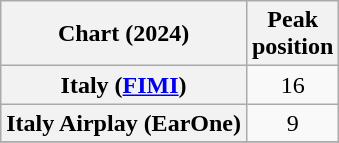<table class="wikitable sortable plainrowheaders" style="text-align:center">
<tr>
<th scope="col">Chart (2024)</th>
<th scope="col">Peak<br>position</th>
</tr>
<tr>
<th scope="row">Italy (<a href='#'>FIMI</a>)</th>
<td>16</td>
</tr>
<tr>
<th scope="row">Italy Airplay (EarOne)</th>
<td>9</td>
</tr>
<tr>
</tr>
</table>
